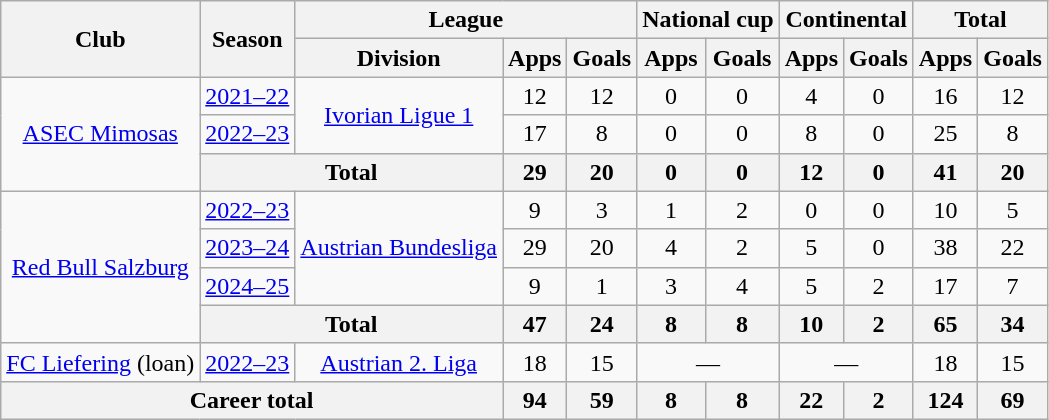<table class="wikitable" style="text-align: center">
<tr>
<th rowspan="2">Club</th>
<th rowspan="2">Season</th>
<th colspan="3">League</th>
<th colspan="2">National cup</th>
<th colspan="2">Continental</th>
<th colspan="2">Total</th>
</tr>
<tr>
<th>Division</th>
<th>Apps</th>
<th>Goals</th>
<th>Apps</th>
<th>Goals</th>
<th>Apps</th>
<th>Goals</th>
<th>Apps</th>
<th>Goals</th>
</tr>
<tr>
<td rowspan="3"><a href='#'>ASEC Mimosas</a></td>
<td><a href='#'>2021–22</a></td>
<td rowspan="2"><a href='#'>Ivorian Ligue 1</a></td>
<td>12</td>
<td>12</td>
<td>0</td>
<td>0</td>
<td>4</td>
<td>0</td>
<td>16</td>
<td>12</td>
</tr>
<tr>
<td><a href='#'>2022–23</a></td>
<td>17</td>
<td>8</td>
<td>0</td>
<td>0</td>
<td>8</td>
<td>0</td>
<td>25</td>
<td>8</td>
</tr>
<tr>
<th colspan="2">Total</th>
<th>29</th>
<th>20</th>
<th>0</th>
<th>0</th>
<th>12</th>
<th>0</th>
<th>41</th>
<th>20</th>
</tr>
<tr>
<td rowspan="4"><a href='#'>Red Bull Salzburg</a></td>
<td><a href='#'>2022–23</a></td>
<td rowspan="3"><a href='#'>Austrian Bundesliga</a></td>
<td>9</td>
<td>3</td>
<td>1</td>
<td>2</td>
<td>0</td>
<td>0</td>
<td>10</td>
<td>5</td>
</tr>
<tr>
<td><a href='#'>2023–24</a></td>
<td>29</td>
<td>20</td>
<td>4</td>
<td>2</td>
<td>5</td>
<td>0</td>
<td>38</td>
<td>22</td>
</tr>
<tr>
<td><a href='#'>2024–25</a></td>
<td>9</td>
<td>1</td>
<td>3</td>
<td>4</td>
<td>5</td>
<td>2</td>
<td>17</td>
<td>7</td>
</tr>
<tr>
<th colspan="2">Total</th>
<th>47</th>
<th>24</th>
<th>8</th>
<th>8</th>
<th>10</th>
<th>2</th>
<th>65</th>
<th>34</th>
</tr>
<tr>
<td><a href='#'>FC Liefering</a> (loan)</td>
<td><a href='#'>2022–23</a></td>
<td><a href='#'>Austrian 2. Liga</a></td>
<td>18</td>
<td>15</td>
<td colspan="2">—</td>
<td colspan="2">—</td>
<td>18</td>
<td>15</td>
</tr>
<tr>
<th colspan="3">Career total</th>
<th>94</th>
<th>59</th>
<th>8</th>
<th>8</th>
<th>22</th>
<th>2</th>
<th>124</th>
<th>69</th>
</tr>
</table>
